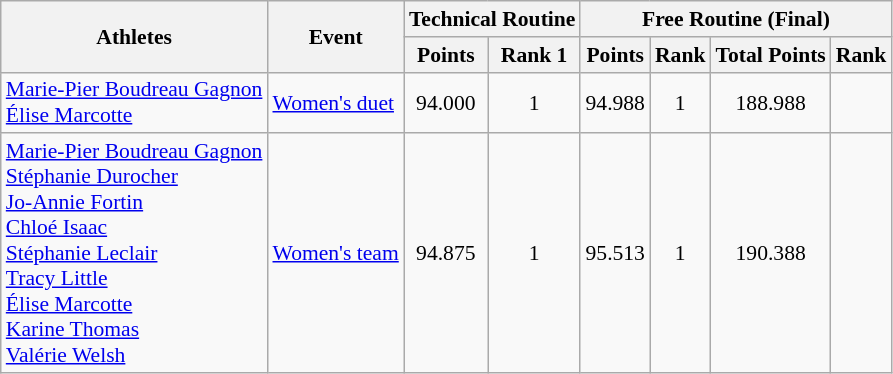<table class=wikitable style="font-size:90%">
<tr>
<th rowspan="2">Athletes</th>
<th rowspan="2">Event</th>
<th colspan="2">Technical Routine</th>
<th colspan="4">Free Routine (Final)</th>
</tr>
<tr>
<th>Points</th>
<th>Rank 1</th>
<th>Points</th>
<th>Rank</th>
<th>Total Points</th>
<th>Rank</th>
</tr>
<tr>
<td><a href='#'>Marie-Pier Boudreau Gagnon</a><br><a href='#'>Élise Marcotte</a></td>
<td><a href='#'>Women's duet</a></td>
<td align=center>94.000</td>
<td align=center>1</td>
<td align=center>94.988</td>
<td align=center>1</td>
<td align=center>188.988</td>
<td align=center></td>
</tr>
<tr>
<td><a href='#'>Marie-Pier Boudreau Gagnon</a><br><a href='#'>Stéphanie Durocher</a><br><a href='#'>Jo-Annie Fortin</a><br><a href='#'>Chloé Isaac</a><br><a href='#'>Stéphanie Leclair</a><br><a href='#'>Tracy Little</a><br><a href='#'>Élise Marcotte</a><br><a href='#'>Karine Thomas</a><br><a href='#'>Valérie Welsh</a></td>
<td><a href='#'>Women's team</a></td>
<td align=center>94.875</td>
<td align=center>1</td>
<td align=center>95.513</td>
<td align=center>1</td>
<td align=center>190.388</td>
<td align=center></td>
</tr>
</table>
